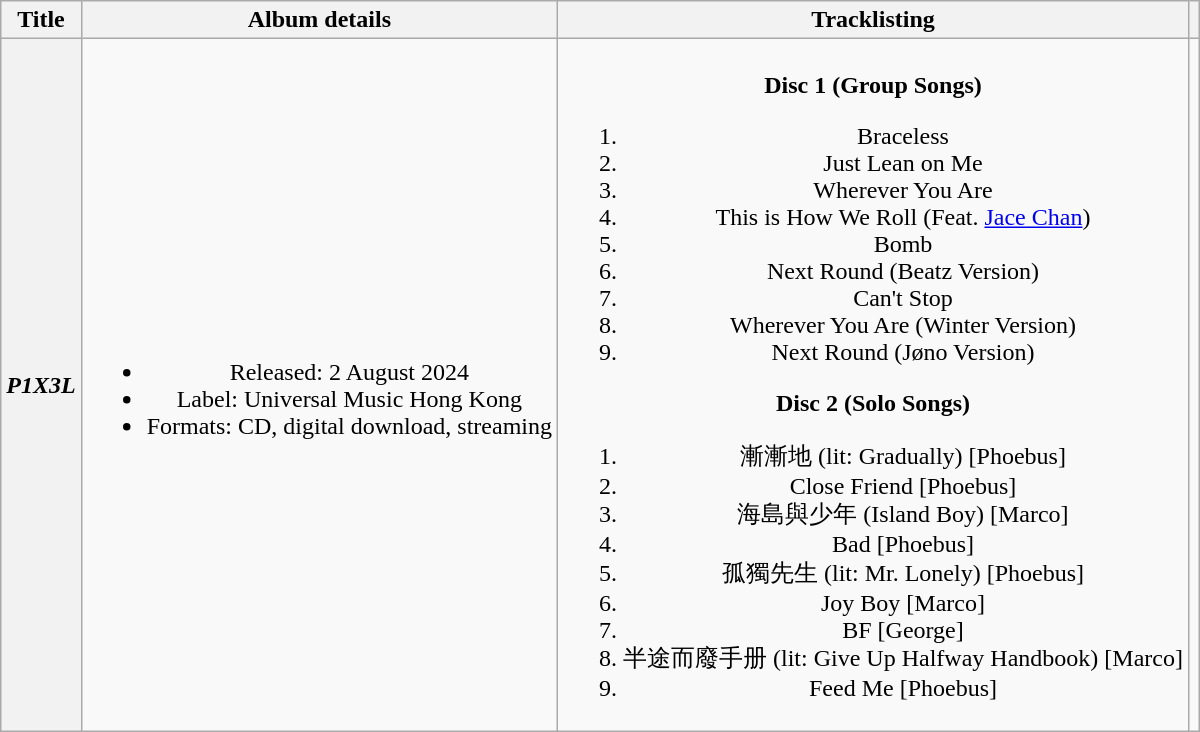<table class="wikitable plainrowheaders" style="text-align:center;">
<tr>
<th>Title</th>
<th>Album details</th>
<th>Tracklisting</th>
<th scope="col" class="unsortable"></th>
</tr>
<tr>
<th scope="row"><em>P1X3L</em></th>
<td><br><ul><li>Released: 2 August 2024</li><li>Label: Universal Music Hong Kong</li><li>Formats: CD, digital download, streaming</li></ul></td>
<td><br><strong>Disc 1 (Group Songs)</strong><ol><li>Braceless</li><li>Just Lean on Me</li><li>Wherever You Are</li><li>This is How We Roll (Feat. <a href='#'>Jace Chan</a>)</li><li>Bomb</li><li>Next Round (Beatz Version)</li><li>Can't Stop</li><li>Wherever You Are (Winter Version)</li><li>Next Round (Jøno Version)</li></ol><strong>Disc 2 (Solo Songs)</strong><ol><li>漸漸地 (lit: Gradually) [Phoebus]</li><li>Close Friend [Phoebus]</li><li>海島與少年 (Island Boy) [Marco]</li><li>Bad [Phoebus]</li><li>孤獨先生 (lit: Mr. Lonely) [Phoebus]</li><li>Joy Boy [Marco]</li><li>BF [George]</li><li>半途而廢手册 (lit: Give Up Halfway Handbook) [Marco]</li><li>Feed Me [Phoebus]</li></ol></td>
<td></td>
</tr>
</table>
